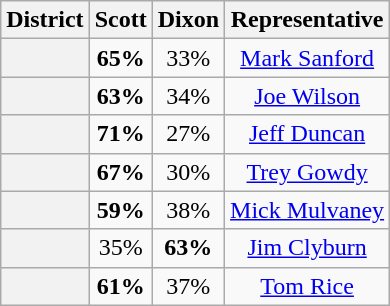<table class=wikitable>
<tr>
<th>District</th>
<th>Scott</th>
<th>Dixon</th>
<th>Representative</th>
</tr>
<tr align=center>
<th></th>
<td><strong>65%</strong></td>
<td>33%</td>
<td><a href='#'>Mark Sanford</a></td>
</tr>
<tr align=center>
<th></th>
<td><strong>63%</strong></td>
<td>34%</td>
<td><a href='#'>Joe Wilson</a></td>
</tr>
<tr align=center>
<th></th>
<td><strong>71%</strong></td>
<td>27%</td>
<td><a href='#'>Jeff Duncan</a></td>
</tr>
<tr align=center>
<th></th>
<td><strong>67%</strong></td>
<td>30%</td>
<td><a href='#'>Trey Gowdy</a></td>
</tr>
<tr align=center>
<th></th>
<td><strong>59%</strong></td>
<td>38%</td>
<td><a href='#'>Mick Mulvaney</a></td>
</tr>
<tr align=center>
<th></th>
<td>35%</td>
<td><strong>63%</strong></td>
<td><a href='#'>Jim Clyburn</a></td>
</tr>
<tr align=center>
<th></th>
<td><strong>61%</strong></td>
<td>37%</td>
<td><a href='#'>Tom Rice</a></td>
</tr>
</table>
